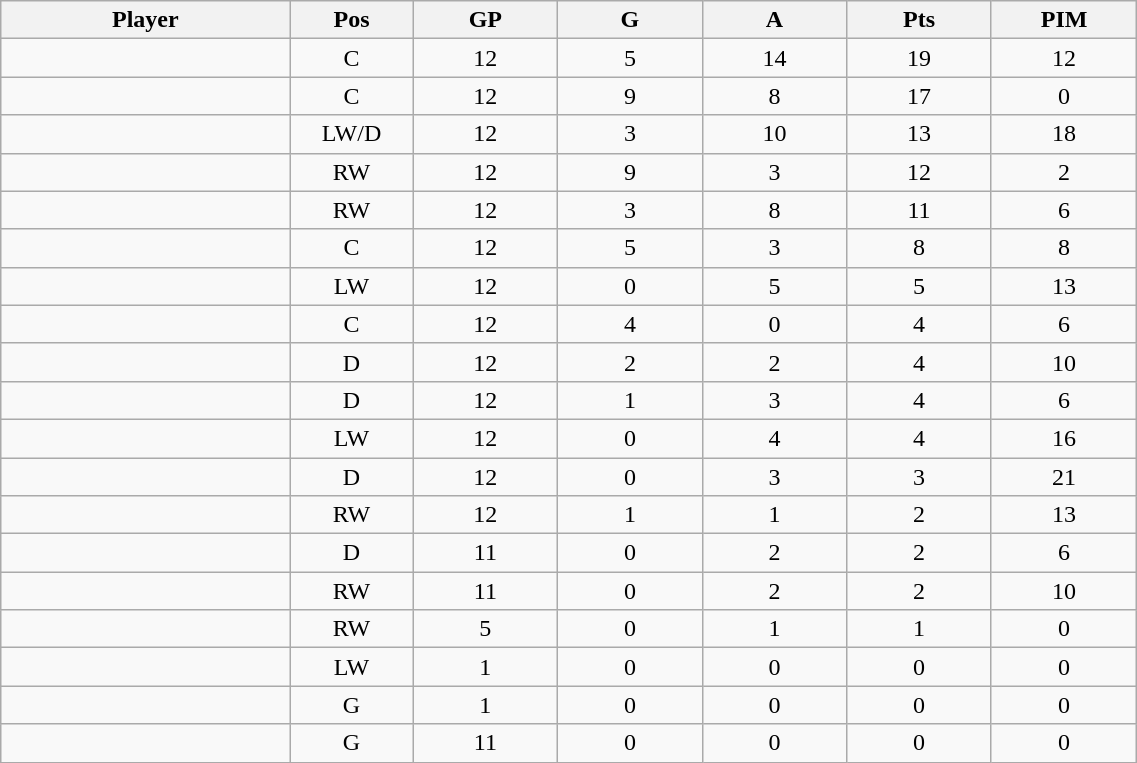<table class="wikitable sortable" width="60%">
<tr ALIGN="center">
<th bgcolor="#DDDDFF" width="10%">Player</th>
<th bgcolor="#DDDDFF" width="3%" title="Position">Pos</th>
<th bgcolor="#DDDDFF" width="5%" title="Games played">GP</th>
<th bgcolor="#DDDDFF" width="5%" title="Goals">G</th>
<th bgcolor="#DDDDFF" width="5%" title="Assists">A</th>
<th bgcolor="#DDDDFF" width="5%" title="Points">Pts</th>
<th bgcolor="#DDDDFF" width="5%" title="Penalties in Minutes">PIM</th>
</tr>
<tr align="center">
<td align="right"></td>
<td>C</td>
<td>12</td>
<td>5</td>
<td>14</td>
<td>19</td>
<td>12</td>
</tr>
<tr align="center">
<td align="right"></td>
<td>C</td>
<td>12</td>
<td>9</td>
<td>8</td>
<td>17</td>
<td>0</td>
</tr>
<tr align="center">
<td align="right"></td>
<td>LW/D</td>
<td>12</td>
<td>3</td>
<td>10</td>
<td>13</td>
<td>18</td>
</tr>
<tr align="center">
<td align="right"></td>
<td>RW</td>
<td>12</td>
<td>9</td>
<td>3</td>
<td>12</td>
<td>2</td>
</tr>
<tr align="center">
<td align="right"></td>
<td>RW</td>
<td>12</td>
<td>3</td>
<td>8</td>
<td>11</td>
<td>6</td>
</tr>
<tr align="center">
<td align="right"></td>
<td>C</td>
<td>12</td>
<td>5</td>
<td>3</td>
<td>8</td>
<td>8</td>
</tr>
<tr align="center">
<td align="right"></td>
<td>LW</td>
<td>12</td>
<td>0</td>
<td>5</td>
<td>5</td>
<td>13</td>
</tr>
<tr align="center">
<td align="right"></td>
<td>C</td>
<td>12</td>
<td>4</td>
<td>0</td>
<td>4</td>
<td>6</td>
</tr>
<tr align="center">
<td align="right"></td>
<td>D</td>
<td>12</td>
<td>2</td>
<td>2</td>
<td>4</td>
<td>10</td>
</tr>
<tr align="center">
<td align="right"></td>
<td>D</td>
<td>12</td>
<td>1</td>
<td>3</td>
<td>4</td>
<td>6</td>
</tr>
<tr align="center">
<td align="right"></td>
<td>LW</td>
<td>12</td>
<td>0</td>
<td>4</td>
<td>4</td>
<td>16</td>
</tr>
<tr align="center">
<td align="right"></td>
<td>D</td>
<td>12</td>
<td>0</td>
<td>3</td>
<td>3</td>
<td>21</td>
</tr>
<tr align="center">
<td align="right"></td>
<td>RW</td>
<td>12</td>
<td>1</td>
<td>1</td>
<td>2</td>
<td>13</td>
</tr>
<tr align="center">
<td align="right"></td>
<td>D</td>
<td>11</td>
<td>0</td>
<td>2</td>
<td>2</td>
<td>6</td>
</tr>
<tr align="center">
<td align="right"></td>
<td>RW</td>
<td>11</td>
<td>0</td>
<td>2</td>
<td>2</td>
<td>10</td>
</tr>
<tr align="center">
<td align="right"></td>
<td>RW</td>
<td>5</td>
<td>0</td>
<td>1</td>
<td>1</td>
<td>0</td>
</tr>
<tr align="center">
<td align="right"></td>
<td>LW</td>
<td>1</td>
<td>0</td>
<td>0</td>
<td>0</td>
<td>0</td>
</tr>
<tr align="center">
<td align="right"></td>
<td>G</td>
<td>1</td>
<td>0</td>
<td>0</td>
<td>0</td>
<td>0</td>
</tr>
<tr align="center">
<td align="right"></td>
<td>G</td>
<td>11</td>
<td>0</td>
<td>0</td>
<td>0</td>
<td>0</td>
</tr>
</table>
